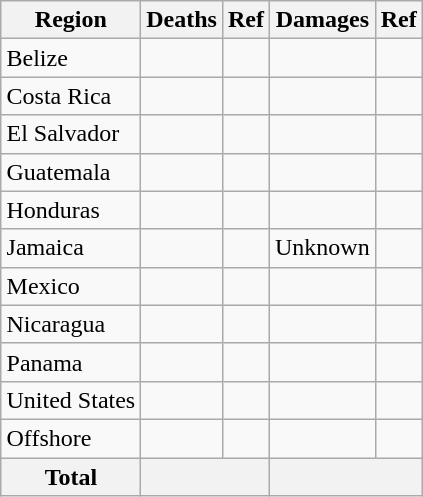<table class="wikitable sortable" style="float:right;">
<tr>
<th>Region</th>
<th>Deaths</th>
<th class="unsortable">Ref</th>
<th>Damages</th>
<th class="unsortable">Ref</th>
</tr>
<tr>
<td>Belize</td>
<td></td>
<td></td>
<td></td>
<td></td>
</tr>
<tr>
<td>Costa Rica</td>
<td></td>
<td></td>
<td></td>
<td></td>
</tr>
<tr>
<td>El Salvador</td>
<td></td>
<td></td>
<td></td>
<td></td>
</tr>
<tr>
<td>Guatemala</td>
<td></td>
<td></td>
<td></td>
<td></td>
</tr>
<tr>
<td>Honduras</td>
<td></td>
<td></td>
<td></td>
<td></td>
</tr>
<tr>
<td>Jamaica</td>
<td></td>
<td></td>
<td>Unknown</td>
<td></td>
</tr>
<tr>
<td>Mexico</td>
<td></td>
<td></td>
<td></td>
<td></td>
</tr>
<tr>
<td>Nicaragua</td>
<td></td>
<td></td>
<td></td>
<td></td>
</tr>
<tr>
<td>Panama</td>
<td></td>
<td></td>
<td></td>
<td></td>
</tr>
<tr>
<td>United States</td>
<td></td>
<td></td>
<td></td>
<td></td>
</tr>
<tr>
<td>Offshore</td>
<td></td>
<td></td>
<td></td>
<td></td>
</tr>
<tr class="sortbottom">
<th>Total</th>
<th colspan=2></th>
<th colspan=2></th>
</tr>
</table>
